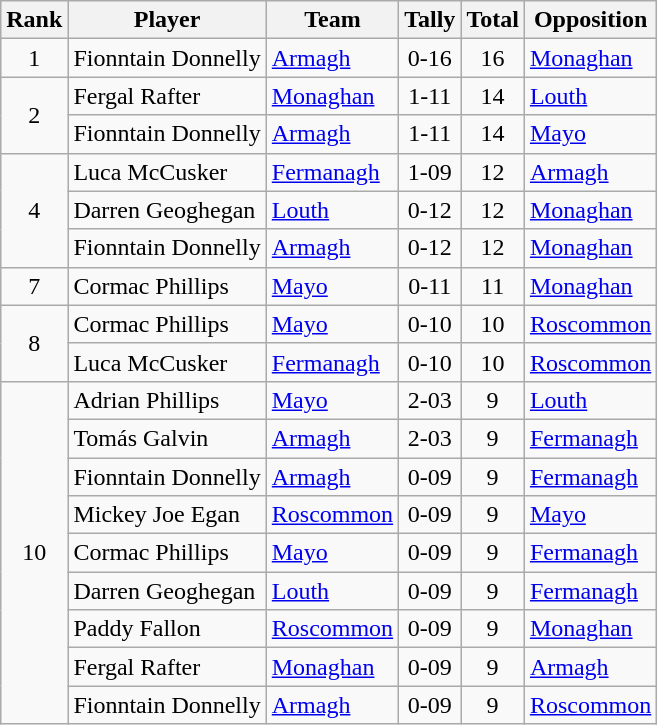<table class="wikitable">
<tr>
<th>Rank</th>
<th>Player</th>
<th>Team</th>
<th>Tally</th>
<th>Total</th>
<th>Opposition</th>
</tr>
<tr>
<td rowspan=1 align=center>1</td>
<td>Fionntain Donnelly</td>
<td><a href='#'>Armagh</a></td>
<td align=center>0-16</td>
<td align=center>16</td>
<td><a href='#'>Monaghan</a></td>
</tr>
<tr>
<td rowspan=2 align=center>2</td>
<td>Fergal Rafter</td>
<td><a href='#'>Monaghan</a></td>
<td align=center>1-11</td>
<td align=center>14</td>
<td><a href='#'>Louth</a></td>
</tr>
<tr>
<td>Fionntain Donnelly</td>
<td><a href='#'>Armagh</a></td>
<td align=center>1-11</td>
<td align=center>14</td>
<td><a href='#'>Mayo</a></td>
</tr>
<tr>
<td rowspan=3 align=center>4</td>
<td>Luca McCusker</td>
<td><a href='#'>Fermanagh</a></td>
<td align=center>1-09</td>
<td align=center>12</td>
<td><a href='#'>Armagh</a></td>
</tr>
<tr>
<td>Darren Geoghegan</td>
<td><a href='#'>Louth</a></td>
<td align=center>0-12</td>
<td align=center>12</td>
<td><a href='#'>Monaghan</a></td>
</tr>
<tr>
<td>Fionntain Donnelly</td>
<td><a href='#'>Armagh</a></td>
<td align=center>0-12</td>
<td align=center>12</td>
<td><a href='#'>Monaghan</a></td>
</tr>
<tr>
<td rowspan=1 align=center>7</td>
<td>Cormac Phillips</td>
<td><a href='#'>Mayo</a></td>
<td align=center>0-11</td>
<td align=center>11</td>
<td><a href='#'>Monaghan</a></td>
</tr>
<tr>
<td rowspan=2 align=center>8</td>
<td>Cormac Phillips</td>
<td><a href='#'>Mayo</a></td>
<td align=center>0-10</td>
<td align=center>10</td>
<td><a href='#'>Roscommon</a></td>
</tr>
<tr>
<td>Luca McCusker</td>
<td><a href='#'>Fermanagh</a></td>
<td align=center>0-10</td>
<td align=center>10</td>
<td><a href='#'>Roscommon</a></td>
</tr>
<tr>
<td rowspan=9 align=center>10</td>
<td>Adrian Phillips</td>
<td><a href='#'>Mayo</a></td>
<td align=center>2-03</td>
<td align=center>9</td>
<td><a href='#'>Louth</a></td>
</tr>
<tr>
<td>Tomás Galvin</td>
<td><a href='#'>Armagh</a></td>
<td align=center>2-03</td>
<td align=center>9</td>
<td><a href='#'>Fermanagh</a></td>
</tr>
<tr>
<td>Fionntain Donnelly</td>
<td><a href='#'>Armagh</a></td>
<td align=center>0-09</td>
<td align=center>9</td>
<td><a href='#'>Fermanagh</a></td>
</tr>
<tr>
<td>Mickey Joe Egan</td>
<td><a href='#'>Roscommon</a></td>
<td align=center>0-09</td>
<td align=center>9</td>
<td><a href='#'>Mayo</a></td>
</tr>
<tr>
<td>Cormac Phillips</td>
<td><a href='#'>Mayo</a></td>
<td align=center>0-09</td>
<td align=center>9</td>
<td><a href='#'>Fermanagh</a></td>
</tr>
<tr>
<td>Darren Geoghegan</td>
<td><a href='#'>Louth</a></td>
<td align=center>0-09</td>
<td align=center>9</td>
<td><a href='#'>Fermanagh</a></td>
</tr>
<tr>
<td>Paddy Fallon</td>
<td><a href='#'>Roscommon</a></td>
<td align=center>0-09</td>
<td align=center>9</td>
<td><a href='#'>Monaghan</a></td>
</tr>
<tr>
<td>Fergal Rafter</td>
<td><a href='#'>Monaghan</a></td>
<td align=center>0-09</td>
<td align=center>9</td>
<td><a href='#'>Armagh</a></td>
</tr>
<tr>
<td>Fionntain Donnelly</td>
<td><a href='#'>Armagh</a></td>
<td align=center>0-09</td>
<td align=center>9</td>
<td><a href='#'>Roscommon</a></td>
</tr>
</table>
